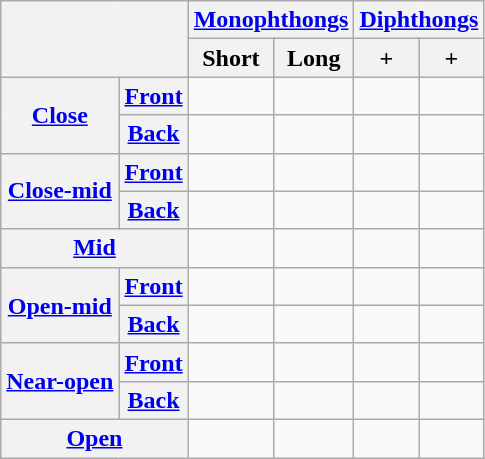<table class="wikitable" style="text-align:center;">
<tr>
<th colspan="2" rowspan="2"></th>
<th colspan="2"><a href='#'>Monophthongs</a></th>
<th colspan="2"><a href='#'>Diphthongs</a></th>
</tr>
<tr>
<th>Short</th>
<th>Long</th>
<th>+</th>
<th>+</th>
</tr>
<tr>
<th rowspan="2"><a href='#'>Close</a></th>
<th><a href='#'>Front</a></th>
<td></td>
<td></td>
<td></td>
<td></td>
</tr>
<tr>
<th><a href='#'>Back</a></th>
<td></td>
<td></td>
<td></td>
<td></td>
</tr>
<tr>
<th rowspan="2"><a href='#'>Close-mid</a></th>
<th><a href='#'>Front</a></th>
<td></td>
<td></td>
<td></td>
<td></td>
</tr>
<tr>
<th><a href='#'>Back</a></th>
<td></td>
<td></td>
<td></td>
<td></td>
</tr>
<tr>
<th colspan="2"><a href='#'>Mid</a></th>
<td></td>
<td></td>
<td></td>
<td></td>
</tr>
<tr>
<th rowspan="2"><a href='#'>Open-mid</a></th>
<th><a href='#'>Front</a></th>
<td></td>
<td></td>
<td></td>
<td></td>
</tr>
<tr>
<th><a href='#'>Back</a></th>
<td></td>
<td></td>
<td></td>
<td></td>
</tr>
<tr>
<th rowspan="2"><a href='#'>Near-open</a></th>
<th><a href='#'>Front</a></th>
<td></td>
<td></td>
<td></td>
<td></td>
</tr>
<tr>
<th><a href='#'>Back</a></th>
<td></td>
<td></td>
<td></td>
<td></td>
</tr>
<tr>
<th colspan="2"><a href='#'>Open</a></th>
<td></td>
<td></td>
<td></td>
<td></td>
</tr>
</table>
